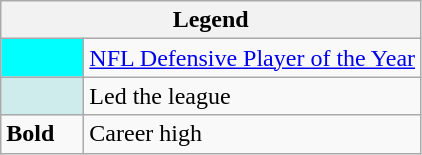<table class="wikitable mw-collapsible mw-collapsed">
<tr>
<th colspan="2">Legend</th>
</tr>
<tr>
<td style="background:#00ffff; width:3em;"></td>
<td><a href='#'>NFL Defensive Player of the Year</a></td>
</tr>
<tr>
<td style="background:#cfecec; width:3em;"></td>
<td>Led the league</td>
</tr>
<tr>
<td><strong>Bold</strong></td>
<td>Career high</td>
</tr>
</table>
